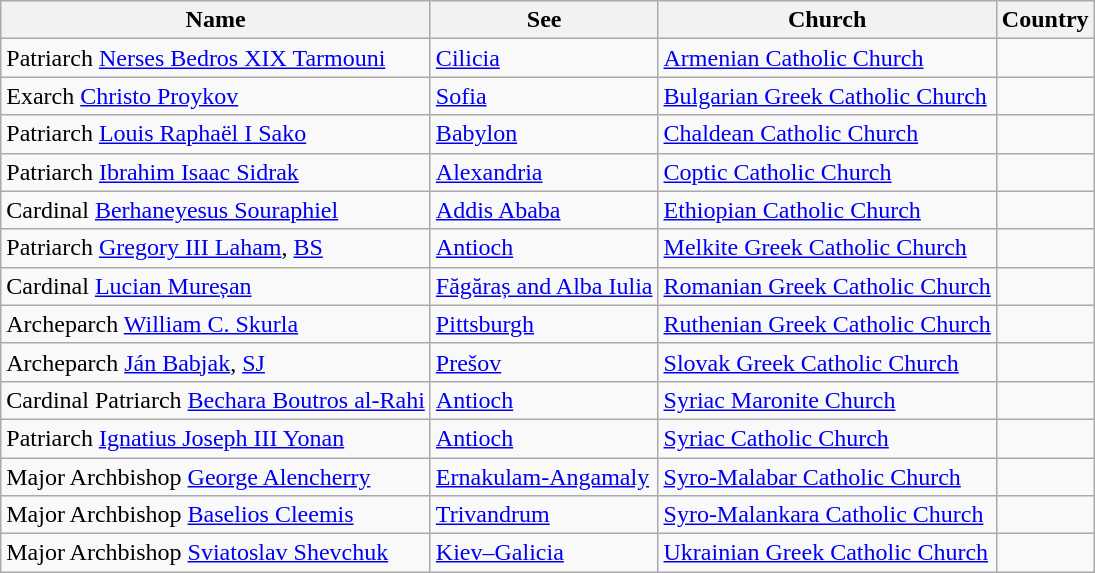<table class="wikitable">
<tr>
<th>Name</th>
<th>See</th>
<th>Church</th>
<th>Country</th>
</tr>
<tr>
<td>Patriarch <a href='#'>Nerses Bedros XIX Tarmouni</a></td>
<td><a href='#'>Cilicia</a></td>
<td><a href='#'>Armenian Catholic Church</a></td>
<td></td>
</tr>
<tr>
<td>Exarch <a href='#'>Christo Proykov</a></td>
<td><a href='#'>Sofia</a></td>
<td><a href='#'>Bulgarian Greek Catholic Church</a></td>
<td></td>
</tr>
<tr>
<td>Patriarch <a href='#'>Louis Raphaël I Sako</a></td>
<td><a href='#'>Babylon</a></td>
<td><a href='#'>Chaldean Catholic Church</a></td>
<td></td>
</tr>
<tr>
<td>Patriarch <a href='#'>Ibrahim Isaac Sidrak</a></td>
<td><a href='#'>Alexandria</a></td>
<td><a href='#'>Coptic Catholic Church</a></td>
<td></td>
</tr>
<tr>
<td>Cardinal <a href='#'>Berhaneyesus Souraphiel</a></td>
<td><a href='#'>Addis Ababa</a></td>
<td><a href='#'>Ethiopian Catholic Church</a></td>
<td></td>
</tr>
<tr>
<td>Patriarch <a href='#'>Gregory III Laham</a>, <a href='#'>BS</a></td>
<td><a href='#'>Antioch</a></td>
<td><a href='#'>Melkite Greek Catholic Church</a></td>
<td></td>
</tr>
<tr>
<td>Cardinal <a href='#'>Lucian Mureșan</a></td>
<td><a href='#'>Făgăraș and Alba Iulia</a></td>
<td><a href='#'>Romanian Greek Catholic Church</a></td>
<td></td>
</tr>
<tr>
<td>Archeparch <a href='#'>William C. Skurla</a></td>
<td><a href='#'>Pittsburgh</a></td>
<td><a href='#'>Ruthenian Greek Catholic Church</a></td>
<td></td>
</tr>
<tr>
<td>Archeparch <a href='#'>Ján Babjak</a>, <a href='#'>SJ</a></td>
<td><a href='#'>Prešov</a></td>
<td><a href='#'>Slovak Greek Catholic Church</a></td>
<td></td>
</tr>
<tr>
<td>Cardinal Patriarch <a href='#'>Bechara Boutros al-Rahi</a></td>
<td><a href='#'>Antioch</a></td>
<td><a href='#'>Syriac Maronite Church</a></td>
<td></td>
</tr>
<tr>
<td>Patriarch <a href='#'>Ignatius Joseph III Yonan</a></td>
<td><a href='#'>Antioch</a></td>
<td><a href='#'>Syriac Catholic Church</a></td>
<td></td>
</tr>
<tr>
<td>Major Archbishop <a href='#'>George Alencherry</a></td>
<td><a href='#'>Ernakulam-Angamaly</a></td>
<td><a href='#'>Syro-Malabar Catholic Church</a></td>
<td></td>
</tr>
<tr>
<td>Major Archbishop <a href='#'>Baselios Cleemis</a></td>
<td><a href='#'>Trivandrum</a></td>
<td><a href='#'>Syro-Malankara Catholic Church</a></td>
<td></td>
</tr>
<tr>
<td>Major Archbishop <a href='#'>Sviatoslav Shevchuk</a></td>
<td><a href='#'>Kiev–Galicia</a></td>
<td><a href='#'>Ukrainian Greek Catholic Church</a></td>
<td></td>
</tr>
</table>
